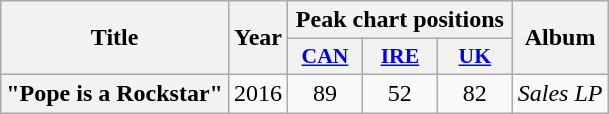<table class="wikitable plainrowheaders" style="text-align:center;">
<tr>
<th rowspan="2">Title</th>
<th rowspan="2">Year</th>
<th colspan="3">Peak chart positions</th>
<th rowspan="2">Album</th>
</tr>
<tr>
<th scope="col" style="width:3em; font-size:90%"><a href='#'>CAN</a><br></th>
<th scope="col" style="width:3em; font-size:90%"><a href='#'>IRE</a><br></th>
<th scope="col" style="width:3em; font-size:90%"><a href='#'>UK</a><br></th>
</tr>
<tr>
<th scope="row">"Pope is a Rockstar"</th>
<td>2016</td>
<td>89</td>
<td>52</td>
<td>82</td>
<td><em>Sales LP</em></td>
</tr>
</table>
